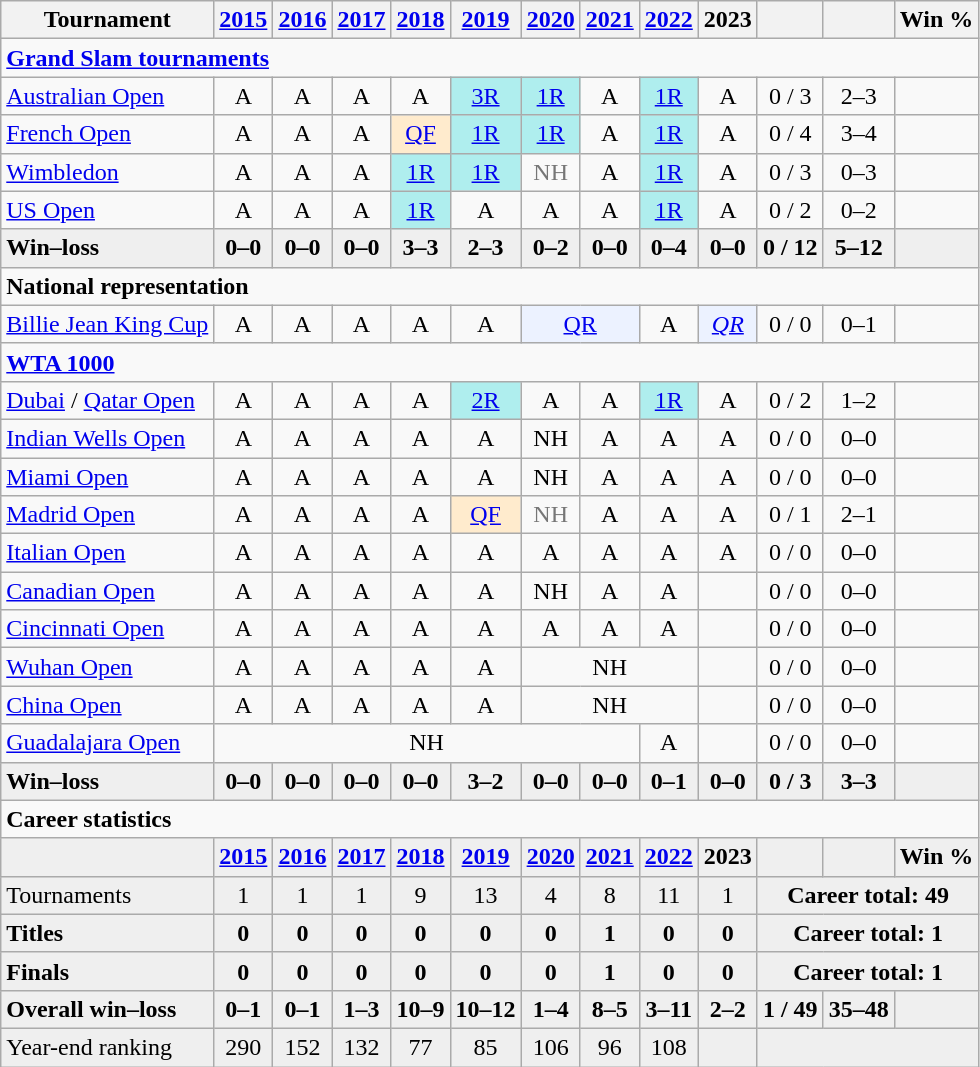<table class=wikitable nowrap style="text-align:center">
<tr>
<th>Tournament</th>
<th><a href='#'>2015</a></th>
<th><a href='#'>2016</a></th>
<th><a href='#'>2017</a></th>
<th><a href='#'>2018</a></th>
<th><a href='#'>2019</a></th>
<th><a href='#'>2020</a></th>
<th><a href='#'>2021</a></th>
<th><a href='#'>2022</a></th>
<th>2023</th>
<th></th>
<th></th>
<th>Win %</th>
</tr>
<tr>
<td colspan="13" align="left"><strong><a href='#'>Grand Slam tournaments</a></strong></td>
</tr>
<tr>
<td align=left><a href='#'>Australian Open</a></td>
<td>A</td>
<td>A</td>
<td>A</td>
<td>A</td>
<td bgcolor=afeeee><a href='#'>3R</a></td>
<td bgcolor=afeeee><a href='#'>1R</a></td>
<td>A</td>
<td bgcolor=afeeee><a href='#'>1R</a></td>
<td>A</td>
<td>0 / 3</td>
<td>2–3</td>
<td></td>
</tr>
<tr>
<td align=left><a href='#'>French Open</a></td>
<td>A</td>
<td>A</td>
<td>A</td>
<td bgcolor="ffebcd"><a href='#'>QF</a></td>
<td bgcolor=afeeee><a href='#'>1R</a></td>
<td bgcolor=afeeee><a href='#'>1R</a></td>
<td>A</td>
<td bgcolor=afeeee><a href='#'>1R</a></td>
<td>A</td>
<td>0 / 4</td>
<td>3–4</td>
<td></td>
</tr>
<tr>
<td align=left><a href='#'>Wimbledon</a></td>
<td>A</td>
<td>A</td>
<td>A</td>
<td bgcolor="afeeee"><a href='#'>1R</a></td>
<td bgcolor=afeeee><a href='#'>1R</a></td>
<td style=color:#767676>NH</td>
<td>A</td>
<td bgcolor=afeeee><a href='#'>1R</a></td>
<td>A</td>
<td>0 / 3</td>
<td>0–3</td>
<td></td>
</tr>
<tr>
<td align=left><a href='#'>US Open</a></td>
<td>A</td>
<td>A</td>
<td>A</td>
<td bgcolor="afeeee"><a href='#'>1R</a></td>
<td>A</td>
<td>A</td>
<td>A</td>
<td bgcolor=afeeee><a href='#'>1R</a></td>
<td>A</td>
<td>0 / 2</td>
<td>0–2</td>
<td></td>
</tr>
<tr style=background:#efefef;font-weight:bold>
<td align=left>Win–loss</td>
<td>0–0</td>
<td>0–0</td>
<td>0–0</td>
<td>3–3</td>
<td>2–3</td>
<td>0–2</td>
<td>0–0</td>
<td>0–4</td>
<td>0–0</td>
<td>0 / 12</td>
<td>5–12</td>
<td></td>
</tr>
<tr>
<td colspan="13" align=left><strong>National representation</strong></td>
</tr>
<tr>
<td align=left><a href='#'>Billie Jean King Cup</a></td>
<td>A</td>
<td>A</td>
<td>A</td>
<td>A</td>
<td>A</td>
<td colspan="2" bgcolor=ecf2ff><a href='#'>QR</a></td>
<td>A</td>
<td bgcolor=ecf2ff><em><a href='#'>QR</a></em></td>
<td>0 / 0</td>
<td>0–1</td>
<td></td>
</tr>
<tr>
<td colspan="13" align="left"><strong><a href='#'>WTA 1000</a></strong></td>
</tr>
<tr>
<td align="left"><a href='#'>Dubai</a> / <a href='#'>Qatar Open</a></td>
<td>A</td>
<td>A</td>
<td>A</td>
<td>A</td>
<td bgcolor="afeeee"><a href='#'>2R</a></td>
<td>A</td>
<td>A</td>
<td bgcolor="afeeee"><a href='#'>1R</a></td>
<td>A</td>
<td>0 / 2</td>
<td>1–2</td>
<td></td>
</tr>
<tr>
<td align="left"><a href='#'>Indian Wells Open</a></td>
<td>A</td>
<td>A</td>
<td>A</td>
<td>A</td>
<td>A</td>
<td>NH</td>
<td>A</td>
<td>A</td>
<td>A</td>
<td>0 / 0</td>
<td>0–0</td>
<td></td>
</tr>
<tr>
<td align="left"><a href='#'>Miami Open</a></td>
<td>A</td>
<td>A</td>
<td>A</td>
<td>A</td>
<td>A</td>
<td>NH</td>
<td>A</td>
<td>A</td>
<td>A</td>
<td>0 / 0</td>
<td>0–0</td>
<td></td>
</tr>
<tr>
<td align="left"><a href='#'>Madrid Open</a></td>
<td>A</td>
<td>A</td>
<td>A</td>
<td>A</td>
<td bgcolor="ffebcd"><a href='#'>QF</a></td>
<td style="color:#767676">NH</td>
<td>A</td>
<td>A</td>
<td>A</td>
<td>0 / 1</td>
<td>2–1</td>
<td></td>
</tr>
<tr>
<td align="left"><a href='#'>Italian Open</a></td>
<td>A</td>
<td>A</td>
<td>A</td>
<td>A</td>
<td>A</td>
<td>A</td>
<td>A</td>
<td>A</td>
<td>A</td>
<td>0 / 0</td>
<td>0–0</td>
<td></td>
</tr>
<tr>
<td align="left"><a href='#'>Canadian Open</a></td>
<td>A</td>
<td>A</td>
<td>A</td>
<td>A</td>
<td>A</td>
<td>NH</td>
<td>A</td>
<td>A</td>
<td></td>
<td>0 / 0</td>
<td>0–0</td>
<td></td>
</tr>
<tr>
<td align="left"><a href='#'>Cincinnati Open</a></td>
<td>A</td>
<td>A</td>
<td>A</td>
<td>A</td>
<td>A</td>
<td>A</td>
<td>A</td>
<td>A</td>
<td></td>
<td>0 / 0</td>
<td>0–0</td>
<td></td>
</tr>
<tr>
<td align="left"><a href='#'>Wuhan Open</a></td>
<td>A</td>
<td>A</td>
<td>A</td>
<td>A</td>
<td>A</td>
<td colspan="3">NH</td>
<td></td>
<td>0 / 0</td>
<td>0–0</td>
<td></td>
</tr>
<tr>
<td align="left"><a href='#'>China Open</a></td>
<td>A</td>
<td>A</td>
<td>A</td>
<td>A</td>
<td>A</td>
<td colspan="3">NH</td>
<td></td>
<td>0 / 0</td>
<td>0–0</td>
<td></td>
</tr>
<tr>
<td align="left"><a href='#'>Guadalajara Open</a></td>
<td colspan="7">NH</td>
<td>A</td>
<td></td>
<td>0 / 0</td>
<td>0–0</td>
<td></td>
</tr>
<tr style=background:#efefef;font-weight:bold>
<td align="left">Win–loss</td>
<td>0–0</td>
<td>0–0</td>
<td>0–0</td>
<td>0–0</td>
<td>3–2</td>
<td>0–0</td>
<td>0–0</td>
<td>0–1</td>
<td>0–0</td>
<td>0 / 3</td>
<td>3–3</td>
<td></td>
</tr>
<tr>
<td colspan="13"  align="left"><strong>Career statistics</strong></td>
</tr>
<tr style=background:#efefef;font-weight:bold>
<td></td>
<td><a href='#'>2015</a></td>
<td><a href='#'>2016</a></td>
<td><a href='#'>2017</a></td>
<td><a href='#'>2018</a></td>
<td><a href='#'>2019</a></td>
<td><a href='#'>2020</a></td>
<td><a href='#'>2021</a></td>
<td><a href='#'>2022</a></td>
<td>2023</td>
<td></td>
<td></td>
<td>Win %</td>
</tr>
<tr bgcolor=efefef>
<td align="left">Tournaments</td>
<td>1</td>
<td>1</td>
<td>1</td>
<td>9</td>
<td>13</td>
<td>4</td>
<td>8</td>
<td>11</td>
<td>1</td>
<td colspan="3"><strong>Career total: 49</strong></td>
</tr>
<tr style=background:#efefef;font-weight:bold>
<td align="left">Titles</td>
<td>0</td>
<td>0</td>
<td>0</td>
<td>0</td>
<td>0</td>
<td>0</td>
<td>1</td>
<td>0</td>
<td>0</td>
<td colspan="3">Career total: 1</td>
</tr>
<tr style=background:#efefef;font-weight:bold>
<td align="left">Finals</td>
<td>0</td>
<td>0</td>
<td>0</td>
<td>0</td>
<td>0</td>
<td>0</td>
<td>1</td>
<td>0</td>
<td>0</td>
<td colspan="3">Career total: 1</td>
</tr>
<tr style=background:#efefef;font-weight:bold>
<td align="left">Overall win–loss</td>
<td>0–1</td>
<td>0–1</td>
<td>1–3</td>
<td>10–9</td>
<td>10–12</td>
<td>1–4</td>
<td>8–5</td>
<td>3–11</td>
<td>2–2</td>
<td>1 / 49</td>
<td>35–48</td>
<td></td>
</tr>
<tr bgcolor=efefef>
<td align="left">Year-end ranking</td>
<td>290</td>
<td>152</td>
<td>132</td>
<td>77</td>
<td>85</td>
<td>106</td>
<td>96</td>
<td>108</td>
<td></td>
<td colspan="3"></td>
</tr>
</table>
